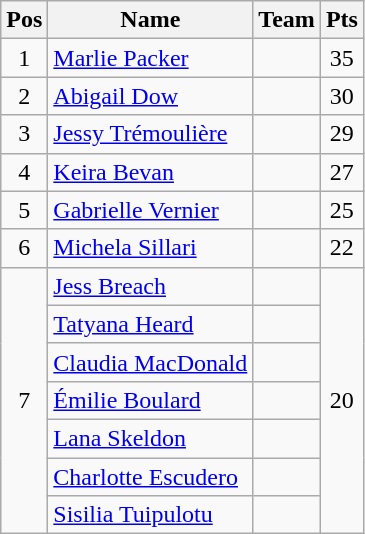<table class="wikitable" style="text-align:center">
<tr>
<th>Pos</th>
<th>Name</th>
<th>Team</th>
<th>Pts</th>
</tr>
<tr>
<td>1</td>
<td align="left"><a href='#'>Marlie Packer</a></td>
<td align="left"></td>
<td>35</td>
</tr>
<tr>
<td>2</td>
<td align="left"><a href='#'>Abigail Dow</a></td>
<td align="left"></td>
<td>30</td>
</tr>
<tr>
<td>3</td>
<td align="left"><a href='#'>Jessy Trémoulière</a></td>
<td align="left"></td>
<td>29</td>
</tr>
<tr>
<td>4</td>
<td align="left"><a href='#'>Keira Bevan</a></td>
<td align="left"></td>
<td>27</td>
</tr>
<tr>
<td>5</td>
<td align="left"><a href='#'>Gabrielle Vernier</a></td>
<td align="left"></td>
<td>25</td>
</tr>
<tr>
<td>6</td>
<td align="left"><a href='#'>Michela Sillari</a></td>
<td align="left"></td>
<td>22</td>
</tr>
<tr>
<td rowspan=7>7</td>
<td align="left"><a href='#'>Jess Breach</a></td>
<td></td>
<td rowspan=7>20</td>
</tr>
<tr>
<td align="left"><a href='#'>Tatyana Heard</a></td>
<td></td>
</tr>
<tr>
<td align="left"><a href='#'>Claudia MacDonald</a></td>
<td></td>
</tr>
<tr>
<td align="left"><a href='#'>Émilie Boulard</a></td>
<td align="left"></td>
</tr>
<tr>
<td align="left"><a href='#'>Lana Skeldon</a></td>
<td align="left"></td>
</tr>
<tr>
<td align="left"><a href='#'>Charlotte Escudero</a></td>
<td align="left"></td>
</tr>
<tr>
<td align="left"><a href='#'>Sisilia Tuipulotu</a></td>
<td align="left"></td>
</tr>
</table>
